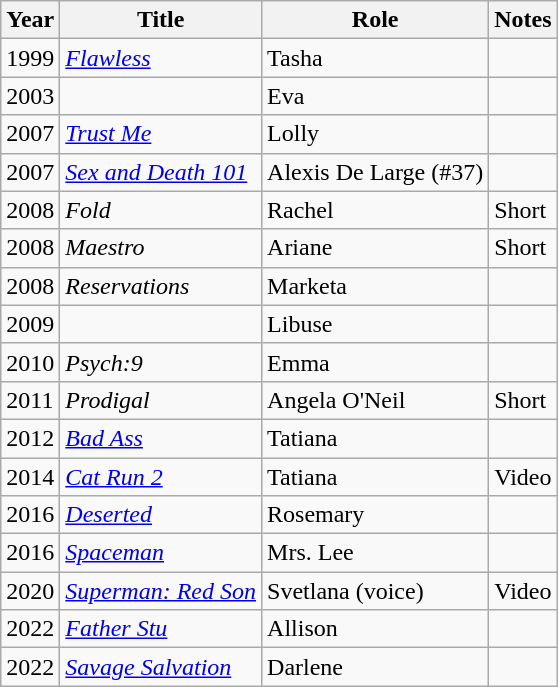<table class="wikitable sortable">
<tr>
<th>Year</th>
<th>Title</th>
<th>Role</th>
<th class="unsortable">Notes</th>
</tr>
<tr>
<td>1999</td>
<td><em><a href='#'>Flawless</a></em></td>
<td>Tasha</td>
<td></td>
</tr>
<tr>
<td>2003</td>
<td><em></em></td>
<td>Eva</td>
<td></td>
</tr>
<tr>
<td>2007</td>
<td><em><a href='#'>Trust Me</a></em></td>
<td>Lolly</td>
<td></td>
</tr>
<tr>
<td>2007</td>
<td><em><a href='#'>Sex and Death 101</a></em></td>
<td>Alexis De Large (#37)</td>
<td></td>
</tr>
<tr>
<td>2008</td>
<td><em>Fold</em></td>
<td>Rachel</td>
<td>Short</td>
</tr>
<tr>
<td>2008</td>
<td><em>Maestro</em></td>
<td>Ariane</td>
<td>Short</td>
</tr>
<tr>
<td>2008</td>
<td><em>Reservations</em></td>
<td>Marketa</td>
<td></td>
</tr>
<tr>
<td>2009</td>
<td><em></em></td>
<td>Libuse</td>
<td></td>
</tr>
<tr>
<td>2010</td>
<td><em>Psych:9</em></td>
<td>Emma</td>
<td></td>
</tr>
<tr>
<td>2011</td>
<td><em>Prodigal</em></td>
<td>Angela O'Neil</td>
<td>Short</td>
</tr>
<tr>
<td>2012</td>
<td><em><a href='#'>Bad Ass</a></em></td>
<td>Tatiana</td>
<td></td>
</tr>
<tr>
<td>2014</td>
<td><em><a href='#'>Cat Run 2</a></em></td>
<td>Tatiana</td>
<td>Video</td>
</tr>
<tr>
<td>2016</td>
<td><em><a href='#'>Deserted</a></em></td>
<td>Rosemary</td>
<td></td>
</tr>
<tr>
<td>2016</td>
<td><em><a href='#'>Spaceman</a></em></td>
<td>Mrs. Lee</td>
<td></td>
</tr>
<tr>
<td>2020</td>
<td><em><a href='#'>Superman: Red Son</a></em></td>
<td>Svetlana (voice)</td>
<td>Video</td>
</tr>
<tr>
<td>2022</td>
<td><em><a href='#'>Father Stu</a></em></td>
<td>Allison</td>
<td></td>
</tr>
<tr>
<td>2022</td>
<td><em><a href='#'>Savage Salvation</a></em></td>
<td>Darlene</td>
<td></td>
</tr>
</table>
